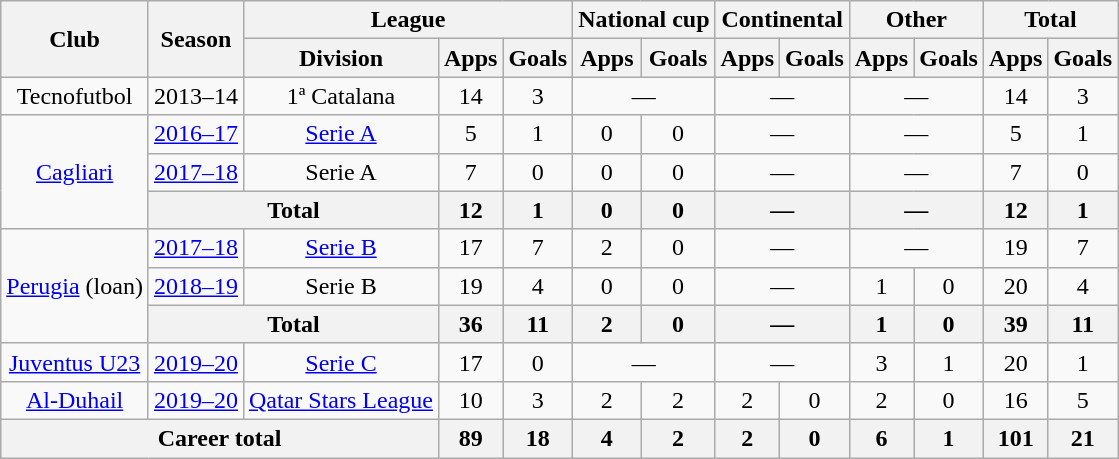<table class="wikitable" style="text-align: center;">
<tr>
<th rowspan="2">Club</th>
<th rowspan="2">Season</th>
<th colspan="3">League</th>
<th colspan="2">National cup</th>
<th colspan="2">Continental</th>
<th colspan="2">Other</th>
<th colspan="2">Total</th>
</tr>
<tr>
<th>Division</th>
<th>Apps</th>
<th>Goals</th>
<th>Apps</th>
<th>Goals</th>
<th>Apps</th>
<th>Goals</th>
<th>Apps</th>
<th>Goals</th>
<th>Apps</th>
<th>Goals</th>
</tr>
<tr>
<td>Tecnofutbol</td>
<td>2013–14</td>
<td>1ª Catalana</td>
<td>14</td>
<td>3</td>
<td colspan="2">—</td>
<td colspan="2">—</td>
<td colspan="2">—</td>
<td>14</td>
<td>3</td>
</tr>
<tr>
<td rowspan="3"><a href='#'>Cagliari</a></td>
<td><a href='#'>2016–17</a></td>
<td><a href='#'>Serie A</a></td>
<td>5</td>
<td>1</td>
<td>0</td>
<td>0</td>
<td colspan=2>—</td>
<td colspan="2">—</td>
<td>5</td>
<td>1</td>
</tr>
<tr>
<td><a href='#'>2017–18</a></td>
<td>Serie A</td>
<td>7</td>
<td>0</td>
<td>0</td>
<td>0</td>
<td colspan="2">—</td>
<td colspan="2">—</td>
<td>7</td>
<td>0</td>
</tr>
<tr>
<th colspan="2">Total</th>
<th>12</th>
<th>1</th>
<th>0</th>
<th>0</th>
<th colspan="2">—</th>
<th colspan="2">—</th>
<th>12</th>
<th>1</th>
</tr>
<tr>
<td rowspan="3"><a href='#'>Perugia</a> (loan)</td>
<td><a href='#'>2017–18</a></td>
<td><a href='#'>Serie B</a></td>
<td>17</td>
<td>7</td>
<td>2</td>
<td>0</td>
<td colspan=2>—</td>
<td colspan="2">—</td>
<td>19</td>
<td>7</td>
</tr>
<tr>
<td><a href='#'>2018–19</a></td>
<td>Serie B</td>
<td>19</td>
<td>4</td>
<td>0</td>
<td>0</td>
<td colspan=2>—</td>
<td>1</td>
<td>0</td>
<td>20</td>
<td>4</td>
</tr>
<tr>
<th colspan="2">Total</th>
<th>36</th>
<th>11</th>
<th>2</th>
<th>0</th>
<th colspan=2>—</th>
<th>1</th>
<th>0</th>
<th>39</th>
<th>11</th>
</tr>
<tr>
<td><a href='#'>Juventus U23</a></td>
<td><a href='#'>2019–20</a></td>
<td><a href='#'>Serie C</a></td>
<td>17</td>
<td>0</td>
<td colspan="2">—</td>
<td colspan="2">—</td>
<td>3</td>
<td>1</td>
<td>20</td>
<td>1</td>
</tr>
<tr>
<td><a href='#'>Al-Duhail</a></td>
<td><a href='#'>2019–20</a></td>
<td><a href='#'>Qatar Stars League</a></td>
<td>10</td>
<td>3</td>
<td>2</td>
<td>2</td>
<td>2</td>
<td>0</td>
<td>2</td>
<td>0</td>
<td>16</td>
<td>5</td>
</tr>
<tr>
<th colspan="3">Career total</th>
<th>89</th>
<th>18</th>
<th>4</th>
<th>2</th>
<th>2</th>
<th>0</th>
<th>6</th>
<th>1</th>
<th>101</th>
<th>21</th>
</tr>
</table>
